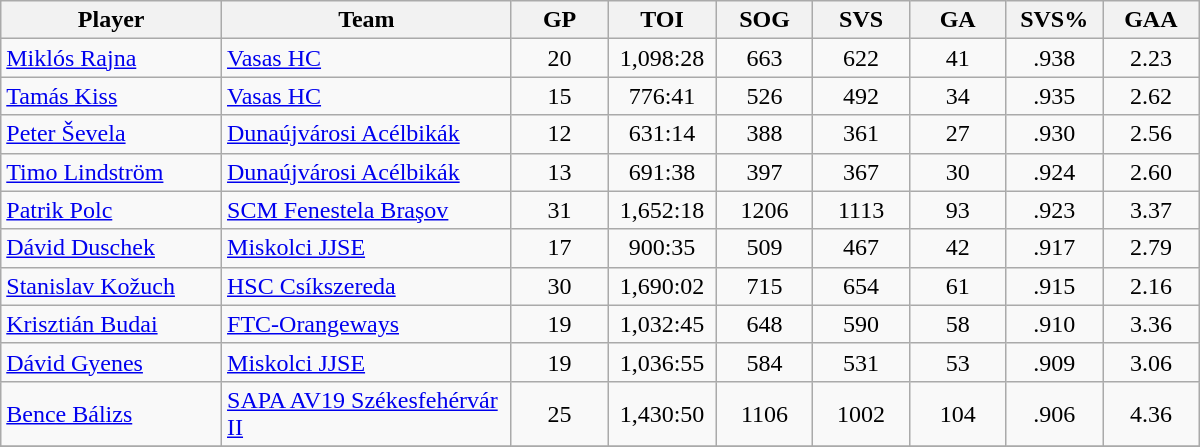<table class="wikitable sortable" width=800>
<tr>
<th bgcolor="#DDDDFF" width="16%">Player</th>
<th bgcolor="#DDDDFF" width="21%">Team</th>
<th bgcolor="#DDDDFF" width="7%">GP</th>
<th bgcolor="#DDDDFF" width="7%">TOI</th>
<th bgcolor="#DDDDFF" width="7%">SOG</th>
<th bgcolor="#DDDDFF" width="7%">SVS</th>
<th bgcolor="#DDDDFF" width="7%">GA</th>
<th bgcolor="#DDDDFF" width="7%">SVS%</th>
<th bgcolor="#DDDDFF" width="7%">GAA</th>
</tr>
<tr>
<td><a href='#'>Miklós Rajna</a></td>
<td><a href='#'>Vasas HC</a></td>
<td align="center">20</td>
<td align="center">1,098:28</td>
<td align="center">663</td>
<td align="center">622</td>
<td align="center">41</td>
<td align="center">.938</td>
<td align="center">2.23</td>
</tr>
<tr>
<td><a href='#'>Tamás Kiss</a></td>
<td><a href='#'>Vasas HC</a></td>
<td align="center">15</td>
<td align="center">776:41</td>
<td align="center">526</td>
<td align="center">492</td>
<td align="center">34</td>
<td align="center">.935</td>
<td align="center">2.62</td>
</tr>
<tr>
<td><a href='#'>Peter Ševela</a></td>
<td><a href='#'>Dunaújvárosi Acélbikák</a></td>
<td align="center">12</td>
<td align="center">631:14</td>
<td align="center">388</td>
<td align="center">361</td>
<td align="center">27</td>
<td align="center">.930</td>
<td align="center">2.56</td>
</tr>
<tr>
<td><a href='#'>Timo Lindström</a></td>
<td><a href='#'>Dunaújvárosi Acélbikák</a></td>
<td align="center">13</td>
<td align="center">691:38</td>
<td align="center">397</td>
<td align="center">367</td>
<td align="center">30</td>
<td align="center">.924</td>
<td align="center">2.60</td>
</tr>
<tr>
<td><a href='#'>Patrik Polc</a></td>
<td><a href='#'>SCM Fenestela Braşov</a></td>
<td align="center">31</td>
<td align="center">1,652:18</td>
<td align="center">1206</td>
<td align="center">1113</td>
<td align="center">93</td>
<td align="center">.923</td>
<td align="center">3.37</td>
</tr>
<tr>
<td><a href='#'>Dávid Duschek</a></td>
<td><a href='#'>Miskolci JJSE</a></td>
<td align="center">17</td>
<td align="center">900:35</td>
<td align="center">509</td>
<td align="center">467</td>
<td align="center">42</td>
<td align="center">.917</td>
<td align="center">2.79</td>
</tr>
<tr>
<td><a href='#'>Stanislav Kožuch</a></td>
<td><a href='#'>HSC Csíkszereda</a></td>
<td align="center">30</td>
<td align="center">1,690:02</td>
<td align="center">715</td>
<td align="center">654</td>
<td align="center">61</td>
<td align="center">.915</td>
<td align="center">2.16</td>
</tr>
<tr>
<td><a href='#'>Krisztián Budai</a></td>
<td><a href='#'>FTC-Orangeways</a></td>
<td align="center">19</td>
<td align="center">1,032:45</td>
<td align="center">648</td>
<td align="center">590</td>
<td align="center">58</td>
<td align="center">.910</td>
<td align="center">3.36</td>
</tr>
<tr>
<td><a href='#'>Dávid Gyenes</a></td>
<td><a href='#'>Miskolci JJSE</a></td>
<td align="center">19</td>
<td align="center">1,036:55</td>
<td align="center">584</td>
<td align="center">531</td>
<td align="center">53</td>
<td align="center">.909</td>
<td align="center">3.06</td>
</tr>
<tr>
<td><a href='#'>Bence Bálizs</a></td>
<td><a href='#'>SAPA AV19 Székesfehérvár II</a></td>
<td align="center">25</td>
<td align="center">1,430:50</td>
<td align="center">1106</td>
<td align="center">1002</td>
<td align="center">104</td>
<td align="center">.906</td>
<td align="center">4.36</td>
</tr>
<tr>
</tr>
</table>
